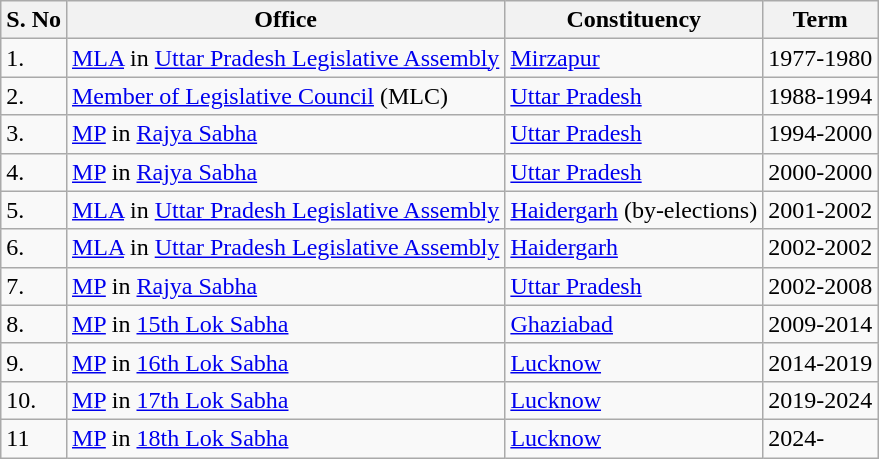<table class="wikitable">
<tr>
<th>S. No</th>
<th>Office</th>
<th>Constituency</th>
<th>Term</th>
</tr>
<tr>
<td>1.</td>
<td><a href='#'>MLA</a> in <a href='#'>Uttar Pradesh Legislative Assembly</a></td>
<td><a href='#'>Mirzapur</a></td>
<td>1977-1980</td>
</tr>
<tr>
<td>2.</td>
<td><a href='#'>Member of Legislative Council</a> (MLC)</td>
<td><a href='#'>Uttar Pradesh</a></td>
<td>1988-1994</td>
</tr>
<tr>
<td>3.</td>
<td><a href='#'>MP</a> in <a href='#'>Rajya Sabha</a></td>
<td><a href='#'>Uttar Pradesh</a></td>
<td>1994-2000</td>
</tr>
<tr>
<td>4.</td>
<td><a href='#'>MP</a> in <a href='#'>Rajya Sabha</a></td>
<td><a href='#'>Uttar Pradesh</a></td>
<td>2000-2000</td>
</tr>
<tr>
<td>5.</td>
<td><a href='#'>MLA</a> in <a href='#'>Uttar Pradesh Legislative Assembly</a></td>
<td><a href='#'>Haidergarh</a> (by-elections)</td>
<td>2001-2002</td>
</tr>
<tr>
<td>6.</td>
<td><a href='#'>MLA</a> in <a href='#'>Uttar Pradesh Legislative Assembly</a></td>
<td><a href='#'>Haidergarh</a></td>
<td>2002-2002</td>
</tr>
<tr>
<td>7.</td>
<td><a href='#'>MP</a> in <a href='#'>Rajya Sabha</a></td>
<td><a href='#'>Uttar Pradesh</a></td>
<td>2002-2008</td>
</tr>
<tr>
<td>8.</td>
<td><a href='#'>MP</a> in <a href='#'>15th Lok Sabha</a></td>
<td><a href='#'>Ghaziabad</a></td>
<td>2009-2014</td>
</tr>
<tr>
<td>9.</td>
<td><a href='#'>MP</a> in <a href='#'>16th Lok Sabha</a></td>
<td><a href='#'>Lucknow</a></td>
<td>2014-2019</td>
</tr>
<tr>
<td>10.</td>
<td><a href='#'>MP</a> in <a href='#'>17th Lok Sabha</a></td>
<td><a href='#'>Lucknow</a></td>
<td>2019-2024</td>
</tr>
<tr>
<td>11</td>
<td><a href='#'>MP</a> in <a href='#'>18th Lok Sabha</a></td>
<td><a href='#'>Lucknow</a></td>
<td>2024-</td>
</tr>
</table>
